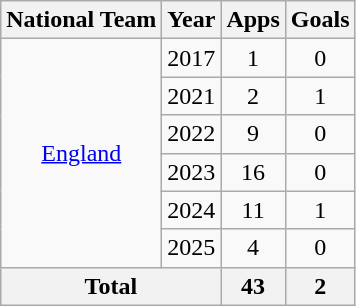<table class="wikitable" style="text-align:center">
<tr>
<th>National Team</th>
<th>Year</th>
<th>Apps</th>
<th>Goals</th>
</tr>
<tr>
<td rowspan="6"><a href='#'>England</a></td>
<td>2017</td>
<td>1</td>
<td>0</td>
</tr>
<tr>
<td>2021</td>
<td>2</td>
<td>1</td>
</tr>
<tr>
<td>2022</td>
<td>9</td>
<td>0</td>
</tr>
<tr>
<td>2023</td>
<td>16</td>
<td>0</td>
</tr>
<tr>
<td>2024</td>
<td>11</td>
<td>1</td>
</tr>
<tr>
<td>2025</td>
<td>4</td>
<td>0</td>
</tr>
<tr>
<th colspan="2">Total</th>
<th>43</th>
<th>2</th>
</tr>
</table>
